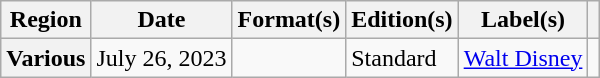<table class="wikitable plainrowheaders">
<tr>
<th scope="col">Region</th>
<th scope="col">Date</th>
<th scope="col">Format(s)</th>
<th scope="col">Edition(s)</th>
<th scope="col">Label(s)</th>
<th scope="col"></th>
</tr>
<tr>
<th scope="row">Various</th>
<td>July 26, 2023</td>
<td></td>
<td>Standard</td>
<td><a href='#'>Walt Disney</a></td>
<td style="text-align:center;"></td>
</tr>
</table>
